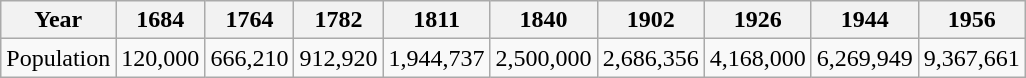<table class="wikitable" style="text-align: center;">
<tr>
<th>Year</th>
<th>1684</th>
<th>1764</th>
<th>1782</th>
<th>1811</th>
<th>1840</th>
<th>1902</th>
<th>1926</th>
<th>1944</th>
<th>1956</th>
</tr>
<tr>
<td>Population</td>
<td>120,000</td>
<td>666,210</td>
<td>912,920</td>
<td>1,944,737</td>
<td>2,500,000</td>
<td>2,686,356</td>
<td>4,168,000</td>
<td>6,269,949</td>
<td>9,367,661</td>
</tr>
</table>
